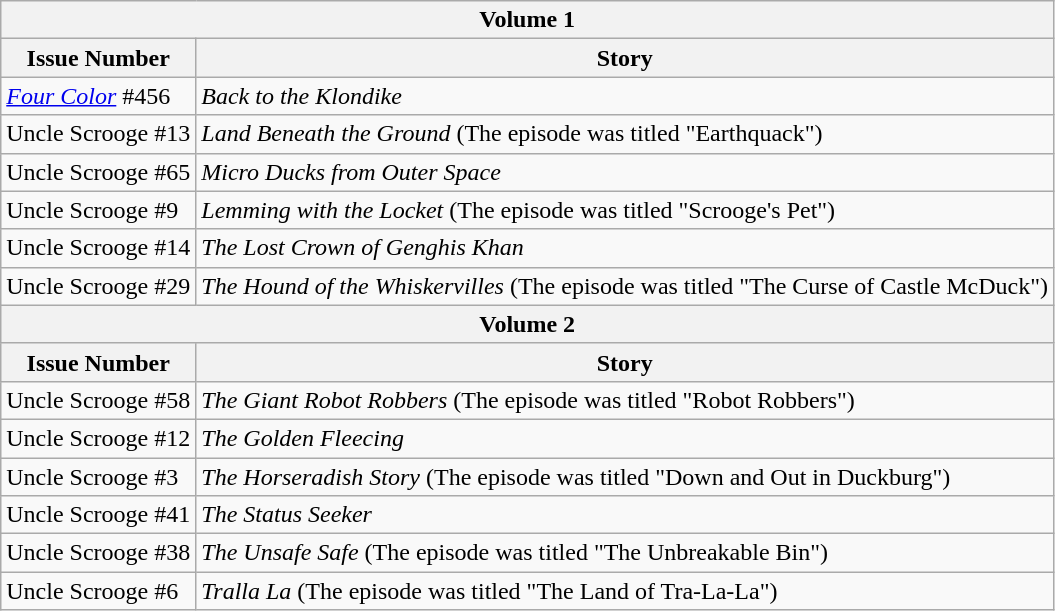<table class="wikitable">
<tr>
<th colspan="2">Volume 1</th>
</tr>
<tr>
<th>Issue Number</th>
<th>Story</th>
</tr>
<tr>
<td valign="top"><em><a href='#'>Four Color</a></em> #456</td>
<td valign="top"><em>Back to the Klondike</em></td>
</tr>
<tr>
<td valign="top">Uncle Scrooge #13</td>
<td valign="top"><em>Land Beneath the Ground</em> (The episode was titled "Earthquack")</td>
</tr>
<tr>
<td valign="top">Uncle Scrooge #65</td>
<td valign="top"><em>Micro Ducks from Outer Space</em></td>
</tr>
<tr>
<td valign="top">Uncle Scrooge #9</td>
<td valign="top"><em>Lemming with the Locket</em> (The episode was titled "Scrooge's Pet")</td>
</tr>
<tr>
<td valign="top">Uncle Scrooge #14</td>
<td valign="top"><em>The Lost Crown of Genghis Khan</em></td>
</tr>
<tr>
<td valign="top">Uncle Scrooge #29</td>
<td valign="top"><em>The Hound of the Whiskervilles</em> (The episode was titled "The Curse of Castle McDuck")</td>
</tr>
<tr>
<th colspan="2">Volume 2</th>
</tr>
<tr>
<th>Issue Number</th>
<th>Story</th>
</tr>
<tr>
<td valign="top">Uncle Scrooge #58</td>
<td valign="top"><em>The Giant Robot Robbers</em> (The episode was titled "Robot Robbers")</td>
</tr>
<tr>
<td valign="top">Uncle Scrooge #12</td>
<td valign="top"><em>The Golden Fleecing</em></td>
</tr>
<tr>
<td valign="top">Uncle Scrooge #3</td>
<td valign="top"><em>The Horseradish Story</em> (The episode was titled "Down and Out in Duckburg")</td>
</tr>
<tr>
<td valign="top">Uncle Scrooge #41</td>
<td valign="top"><em>The Status Seeker</em></td>
</tr>
<tr>
<td valign="top">Uncle Scrooge #38</td>
<td valign="top"><em>The Unsafe Safe</em> (The episode was titled "The Unbreakable Bin")</td>
</tr>
<tr>
<td valign="top">Uncle Scrooge #6</td>
<td valign="top"><em>Tralla La</em> (The episode was titled "The Land of Tra-La-La")</td>
</tr>
</table>
